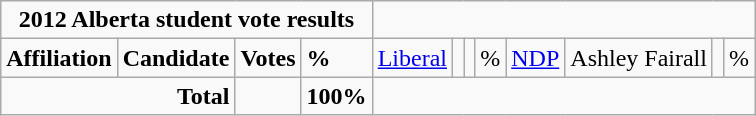<table class="wikitable">
<tr>
<td colspan="5" align=center><strong>2012 Alberta student vote results</strong></td>
</tr>
<tr>
<td colspan="2"><strong>Affiliation</strong></td>
<td><strong>Candidate</strong></td>
<td><strong>Votes</strong></td>
<td><strong>%</strong><br>

</td>
<td><a href='#'>Liberal</a></td>
<td></td>
<td></td>
<td>%<br>
</td>
<td><a href='#'>NDP</a></td>
<td>Ashley Fairall</td>
<td></td>
<td>%</td>
</tr>
<tr>
<td colspan="3" align="right"><strong>Total</strong></td>
<td></td>
<td><strong>100%</strong></td>
</tr>
</table>
